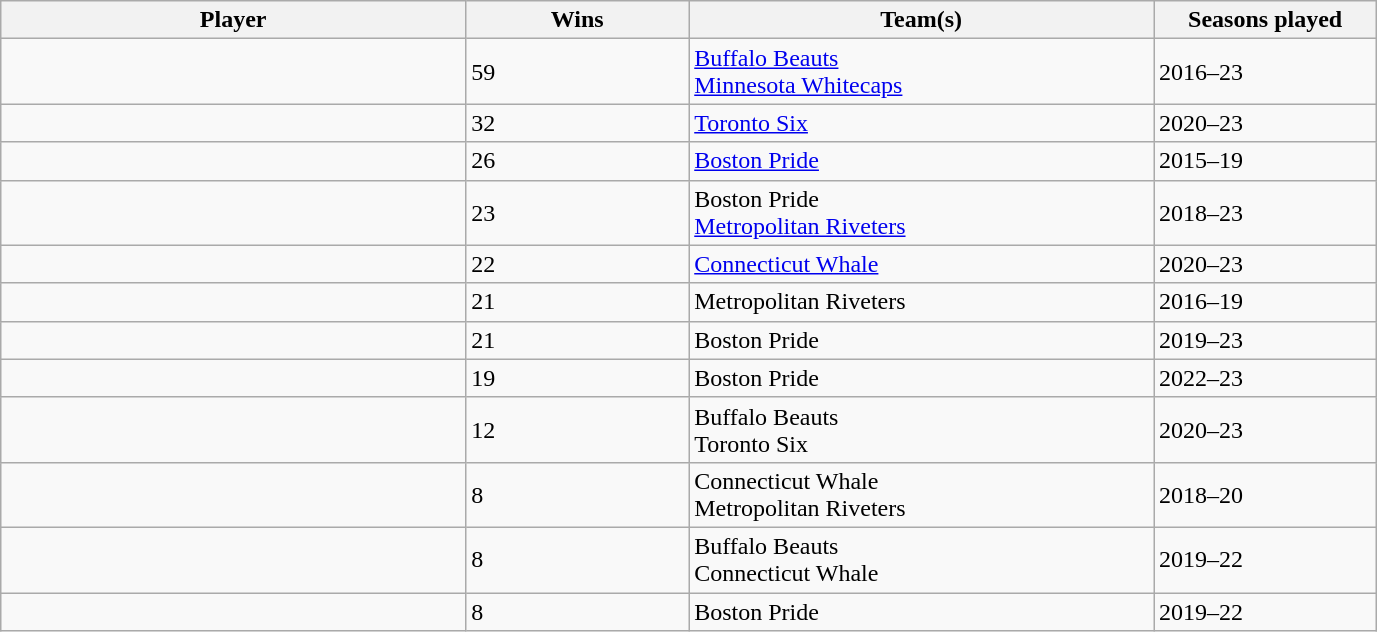<table class="wikitable sortable">
<tr>
<th width="25%">Player</th>
<th width="12%">Wins</th>
<th width="25%">Team(s)</th>
<th width="12%">Seasons played</th>
</tr>
<tr>
<td></td>
<td>59</td>
<td><a href='#'>Buffalo Beauts</a><br><a href='#'>Minnesota Whitecaps</a></td>
<td>2016–23</td>
</tr>
<tr>
<td></td>
<td>32</td>
<td><a href='#'>Toronto Six</a></td>
<td>2020–23</td>
</tr>
<tr>
<td></td>
<td>26</td>
<td><a href='#'>Boston Pride</a></td>
<td>2015–19</td>
</tr>
<tr>
<td></td>
<td>23</td>
<td>Boston Pride<br><a href='#'>Metropolitan Riveters</a></td>
<td>2018–23</td>
</tr>
<tr>
<td></td>
<td>22</td>
<td><a href='#'>Connecticut Whale</a></td>
<td>2020–23</td>
</tr>
<tr>
<td></td>
<td>21</td>
<td>Metropolitan Riveters</td>
<td>2016–19</td>
</tr>
<tr>
<td></td>
<td>21</td>
<td>Boston Pride</td>
<td>2019–23</td>
</tr>
<tr>
<td></td>
<td>19</td>
<td>Boston Pride</td>
<td>2022–23</td>
</tr>
<tr>
<td></td>
<td>12</td>
<td>Buffalo Beauts<br>Toronto Six</td>
<td>2020–23</td>
</tr>
<tr>
<td></td>
<td>8</td>
<td>Connecticut Whale<br>Metropolitan Riveters</td>
<td>2018–20</td>
</tr>
<tr>
<td></td>
<td>8</td>
<td>Buffalo Beauts<br>Connecticut Whale</td>
<td>2019–22</td>
</tr>
<tr>
<td></td>
<td>8</td>
<td>Boston Pride</td>
<td>2019–22</td>
</tr>
</table>
